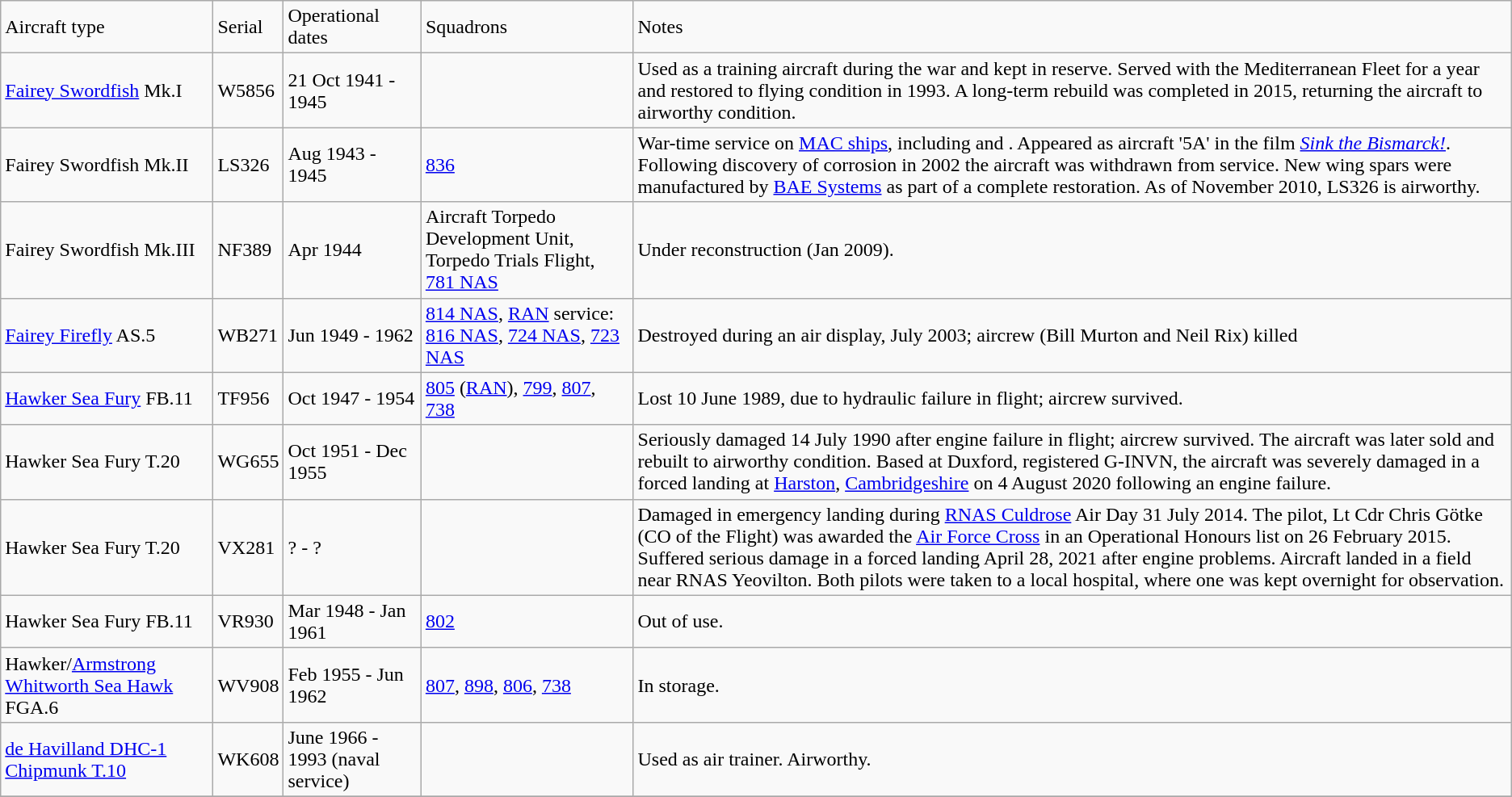<table class="wikitable">
<tr>
<td>Aircraft type</td>
<td>Serial</td>
<td>Operational dates</td>
<td>Squadrons</td>
<td>Notes</td>
</tr>
<tr>
<td><a href='#'>Fairey Swordfish</a> Mk.I</td>
<td>W5856</td>
<td>21 Oct 1941 - 1945</td>
<td></td>
<td>Used as a training aircraft during the war and kept in reserve. Served with the Mediterranean Fleet for a year and restored to flying condition in 1993. A long-term rebuild was completed in 2015, returning the aircraft to airworthy condition.</td>
</tr>
<tr>
<td>Fairey Swordfish Mk.II</td>
<td>LS326</td>
<td>Aug 1943 - 1945</td>
<td><a href='#'>836</a></td>
<td>War-time service on <a href='#'>MAC ships</a>, including  and . Appeared as aircraft '5A' in the film <em><a href='#'>Sink the Bismarck!</a></em>. Following discovery of corrosion in 2002 the aircraft was withdrawn from service. New wing spars were manufactured by <a href='#'>BAE Systems</a> as part of a complete restoration. As of November 2010, LS326 is airworthy.</td>
</tr>
<tr>
<td>Fairey Swordfish Mk.III</td>
<td>NF389</td>
<td>Apr 1944</td>
<td>Aircraft Torpedo Development Unit, Torpedo Trials Flight, <a href='#'>781 NAS</a></td>
<td>Under reconstruction (Jan 2009).</td>
</tr>
<tr>
<td><a href='#'>Fairey Firefly</a> AS.5</td>
<td>WB271</td>
<td>Jun 1949 - 1962</td>
<td><a href='#'>814 NAS</a>, <a href='#'>RAN</a> service: <a href='#'>816 NAS</a>, <a href='#'>724 NAS</a>, <a href='#'>723 NAS</a></td>
<td>Destroyed during an air display, July 2003; aircrew (Bill Murton and Neil Rix) killed</td>
</tr>
<tr>
<td><a href='#'>Hawker Sea Fury</a> FB.11</td>
<td>TF956</td>
<td>Oct 1947 - 1954</td>
<td><a href='#'>805</a> (<a href='#'>RAN</a>), <a href='#'>799</a>, <a href='#'>807</a>, <a href='#'>738</a></td>
<td>Lost 10 June 1989, due to hydraulic failure in flight; aircrew survived.</td>
</tr>
<tr>
<td>Hawker Sea Fury T.20</td>
<td>WG655</td>
<td>Oct 1951 - Dec 1955</td>
<td></td>
<td>Seriously damaged 14 July 1990 after engine failure in flight; aircrew survived. The aircraft was later sold and rebuilt to airworthy condition. Based at Duxford, registered G-INVN, the aircraft was severely damaged in a forced landing at <a href='#'>Harston</a>, <a href='#'>Cambridgeshire</a> on 4 August 2020 following an engine failure.</td>
</tr>
<tr>
<td>Hawker Sea Fury T.20</td>
<td>VX281</td>
<td>? - ?</td>
<td></td>
<td>Damaged in emergency landing during <a href='#'>RNAS Culdrose</a> Air Day 31 July 2014.  The pilot, Lt Cdr Chris Götke (CO of the Flight) was awarded the <a href='#'>Air Force Cross</a> in an Operational Honours list on 26 February 2015. Suffered serious damage in a forced landing April 28, 2021 after engine problems.  Aircraft landed in a field near RNAS Yeovilton.  Both pilots were taken to a local hospital, where one was kept overnight for observation.  </td>
</tr>
<tr>
<td>Hawker Sea Fury FB.11</td>
<td>VR930</td>
<td>Mar 1948 - Jan 1961</td>
<td><a href='#'>802</a></td>
<td>Out of use.</td>
</tr>
<tr>
<td>Hawker/<a href='#'>Armstrong Whitworth Sea Hawk</a> FGA.6</td>
<td>WV908</td>
<td>Feb 1955 - Jun 1962</td>
<td><a href='#'>807</a>, <a href='#'>898</a>, <a href='#'>806</a>, <a href='#'>738</a></td>
<td>In storage.</td>
</tr>
<tr>
<td><a href='#'>de Havilland DHC-1 Chipmunk T.10</a></td>
<td>WK608</td>
<td>June 1966 - 1993 (naval service)</td>
<td></td>
<td>Used as air trainer. Airworthy.</td>
</tr>
<tr>
</tr>
</table>
